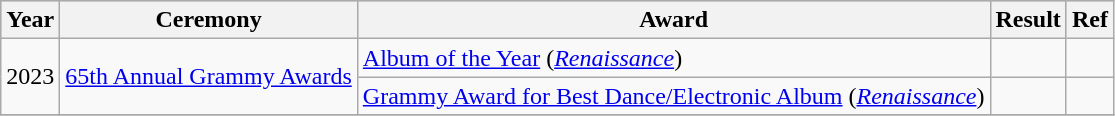<table class="wikitable">
<tr style="background:#ccc; text-align:center;">
<th scope="col">Year</th>
<th scope="col">Ceremony</th>
<th scope="col">Award</th>
<th scope="col">Result</th>
<th>Ref</th>
</tr>
<tr>
<td rowspan="2">2023</td>
<td rowspan="2"><a href='#'>65th Annual Grammy Awards</a></td>
<td><a href='#'>Album of the Year</a> (<em><a href='#'>Renaissance</a></em>)</td>
<td></td>
<td style="text-align:center;"></td>
</tr>
<tr>
<td><a href='#'>Grammy Award for Best Dance/Electronic Album</a> (<em><a href='#'>Renaissance</a></em>) </td>
<td></td>
<td style="text-align:center;"></td>
</tr>
<tr>
</tr>
</table>
